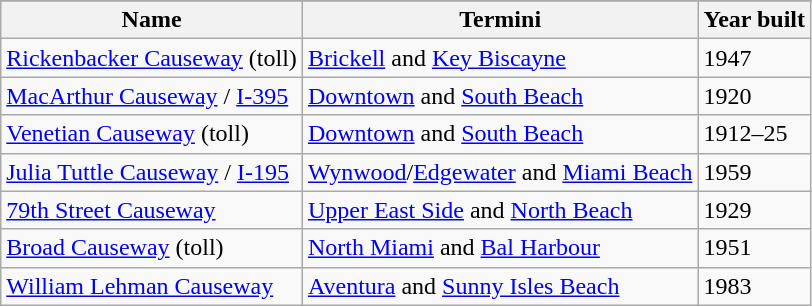<table class="wikitable">
<tr>
</tr>
<tr>
<th>Name</th>
<th>Termini</th>
<th>Year built</th>
</tr>
<tr>
<td><a href='#'>Rickenbacker Causeway</a> (toll)</td>
<td><a href='#'>Brickell</a> and <a href='#'>Key Biscayne</a></td>
<td>1947</td>
</tr>
<tr>
<td><a href='#'>MacArthur Causeway</a> / <a href='#'>I-395</a></td>
<td><a href='#'>Downtown</a> and <a href='#'>South Beach</a></td>
<td>1920</td>
</tr>
<tr>
<td><a href='#'>Venetian Causeway</a> (toll)</td>
<td><a href='#'>Downtown</a> and <a href='#'>South Beach</a></td>
<td>1912–25</td>
</tr>
<tr>
<td><a href='#'>Julia Tuttle Causeway</a> / <a href='#'>I-195</a></td>
<td><a href='#'>Wynwood</a>/<a href='#'>Edgewater</a> and <a href='#'>Miami Beach</a></td>
<td>1959</td>
</tr>
<tr>
<td><a href='#'>79th Street Causeway</a></td>
<td><a href='#'>Upper East Side</a> and <a href='#'>North Beach</a></td>
<td>1929</td>
</tr>
<tr>
<td><a href='#'>Broad Causeway</a> (toll)</td>
<td><a href='#'>North Miami</a> and <a href='#'>Bal Harbour</a></td>
<td>1951</td>
</tr>
<tr>
<td><a href='#'>William Lehman Causeway</a></td>
<td><a href='#'>Aventura</a> and <a href='#'>Sunny Isles Beach</a></td>
<td>1983</td>
</tr>
</table>
